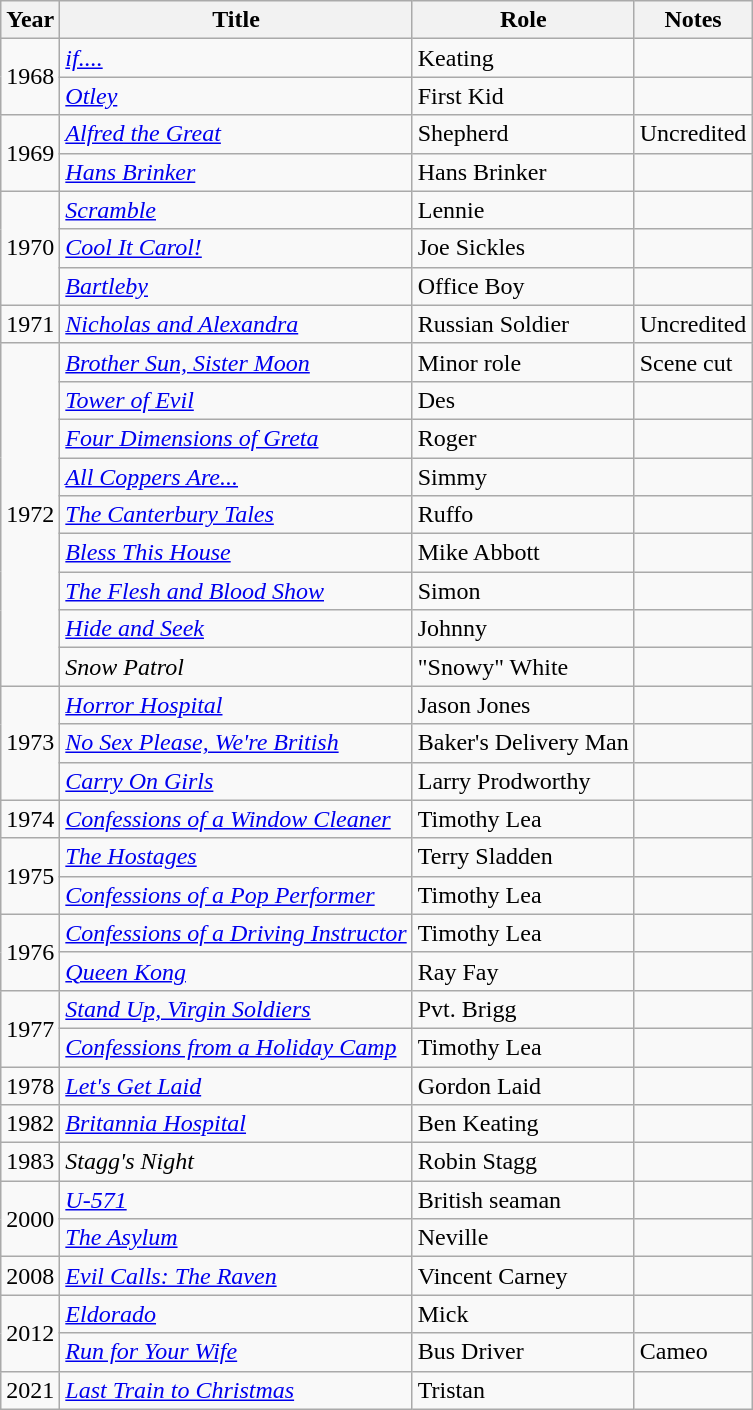<table class="wikitable plainrwheaders">
<tr>
<th>Year</th>
<th>Title</th>
<th>Role</th>
<th class="unsortable">Notes</th>
</tr>
<tr>
<td rowspan="2">1968</td>
<td><em><a href='#'>if....</a></em></td>
<td>Keating</td>
<td></td>
</tr>
<tr>
<td><em><a href='#'>Otley</a></em></td>
<td>First Kid</td>
<td></td>
</tr>
<tr>
<td rowspan="2">1969</td>
<td><em><a href='#'>Alfred the Great</a></em></td>
<td>Shepherd</td>
<td>Uncredited</td>
</tr>
<tr>
<td><em><a href='#'>Hans Brinker</a></em></td>
<td>Hans Brinker</td>
<td></td>
</tr>
<tr>
<td rowspan="3">1970</td>
<td><em><a href='#'>Scramble</a></em></td>
<td>Lennie</td>
<td></td>
</tr>
<tr>
<td><em><a href='#'>Cool It Carol!</a></em></td>
<td>Joe Sickles</td>
<td></td>
</tr>
<tr>
<td><em><a href='#'>Bartleby</a></em></td>
<td>Office Boy</td>
<td></td>
</tr>
<tr>
<td>1971</td>
<td><em><a href='#'>Nicholas and Alexandra</a></em></td>
<td>Russian Soldier</td>
<td>Uncredited</td>
</tr>
<tr>
<td rowspan="9">1972</td>
<td><em><a href='#'>Brother Sun, Sister Moon</a></em></td>
<td>Minor role</td>
<td>Scene cut</td>
</tr>
<tr>
<td><em><a href='#'>Tower of Evil</a></em></td>
<td>Des</td>
<td></td>
</tr>
<tr>
<td><em><a href='#'>Four Dimensions of Greta</a></em></td>
<td>Roger</td>
<td></td>
</tr>
<tr>
<td><em><a href='#'>All Coppers Are...</a></em></td>
<td>Simmy</td>
<td></td>
</tr>
<tr>
<td><em><a href='#'>The Canterbury Tales</a></em></td>
<td>Ruffo</td>
<td></td>
</tr>
<tr>
<td><em><a href='#'>Bless This House</a></em></td>
<td>Mike Abbott</td>
<td></td>
</tr>
<tr>
<td><em><a href='#'>The Flesh and Blood Show</a></em></td>
<td>Simon</td>
<td></td>
</tr>
<tr>
<td><em><a href='#'>Hide and Seek</a></em></td>
<td>Johnny</td>
<td></td>
</tr>
<tr>
<td><em>Snow Patrol</em></td>
<td>"Snowy" White</td>
<td></td>
</tr>
<tr>
<td rowspan="3">1973</td>
<td><em><a href='#'>Horror Hospital</a></em></td>
<td>Jason Jones</td>
<td></td>
</tr>
<tr>
<td><em><a href='#'>No Sex Please, We're British</a></em></td>
<td>Baker's Delivery Man</td>
<td></td>
</tr>
<tr>
<td><em><a href='#'>Carry On Girls</a></em></td>
<td>Larry Prodworthy</td>
<td></td>
</tr>
<tr>
<td>1974</td>
<td><em><a href='#'>Confessions of a Window Cleaner</a></em></td>
<td>Timothy Lea</td>
<td></td>
</tr>
<tr>
<td rowspan="2">1975</td>
<td><em><a href='#'>The Hostages</a></em></td>
<td>Terry Sladden</td>
<td></td>
</tr>
<tr>
<td><em><a href='#'>Confessions of a Pop Performer</a></em></td>
<td>Timothy Lea</td>
<td></td>
</tr>
<tr>
<td rowspan="2">1976</td>
<td><em><a href='#'>Confessions of a Driving Instructor</a></em></td>
<td>Timothy Lea</td>
<td></td>
</tr>
<tr>
<td><em><a href='#'>Queen Kong</a></em></td>
<td>Ray Fay</td>
<td></td>
</tr>
<tr>
<td rowspan="2">1977</td>
<td><em><a href='#'>Stand Up, Virgin Soldiers</a></em></td>
<td>Pvt. Brigg</td>
<td></td>
</tr>
<tr>
<td><em><a href='#'>Confessions from a Holiday Camp</a></em></td>
<td>Timothy Lea</td>
<td></td>
</tr>
<tr>
<td>1978</td>
<td><em><a href='#'>Let's Get Laid</a></em></td>
<td>Gordon Laid</td>
<td></td>
</tr>
<tr>
<td>1982</td>
<td><em><a href='#'>Britannia Hospital</a></em></td>
<td>Ben Keating</td>
<td></td>
</tr>
<tr>
<td>1983</td>
<td><em>Stagg's Night</em></td>
<td>Robin Stagg</td>
<td></td>
</tr>
<tr>
<td rowspan="2">2000</td>
<td><em><a href='#'>U-571</a></em></td>
<td>British seaman</td>
<td></td>
</tr>
<tr>
<td><em><a href='#'>The Asylum</a></em></td>
<td>Neville</td>
<td></td>
</tr>
<tr>
<td>2008</td>
<td><em><a href='#'>Evil Calls: The Raven</a></em></td>
<td>Vincent Carney</td>
<td></td>
</tr>
<tr>
<td rowspan=2>2012</td>
<td><em><a href='#'>Eldorado</a></em></td>
<td>Mick</td>
<td></td>
</tr>
<tr>
<td><em><a href='#'>Run for Your Wife</a></em></td>
<td>Bus Driver</td>
<td>Cameo</td>
</tr>
<tr>
<td>2021</td>
<td><em><a href='#'>Last Train to Christmas</a></em></td>
<td>Tristan</td>
<td></td>
</tr>
</table>
